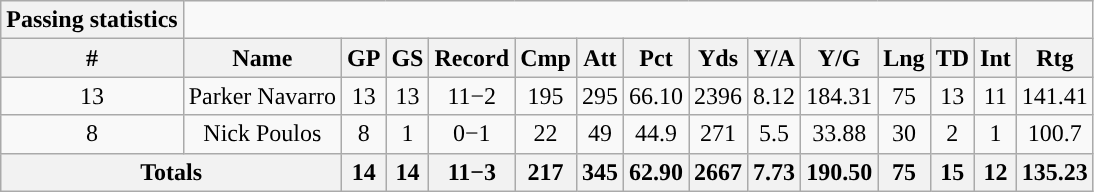<table class="wikitable sortable" style="text-align:center;">
<tr>
<th style="text-align:center;">Passing statistics</th>
</tr>
<tr>
<th>#</th>
<th>Name</th>
<th>GP</th>
<th>GS</th>
<th>Record</th>
<th>Cmp</th>
<th>Att</th>
<th>Pct</th>
<th>Yds</th>
<th>Y/A</th>
<th>Y/G</th>
<th>Lng</th>
<th>TD</th>
<th>Int</th>
<th>Rtg</th>
</tr>
<tr>
<td>13</td>
<td>Parker Navarro</td>
<td>13</td>
<td>13</td>
<td>11−2</td>
<td>195</td>
<td>295</td>
<td>66.10</td>
<td>2396</td>
<td>8.12</td>
<td>184.31</td>
<td>75</td>
<td>13</td>
<td>11</td>
<td>141.41</td>
</tr>
<tr>
<td>8</td>
<td>Nick Poulos</td>
<td>8</td>
<td>1</td>
<td>0−1</td>
<td>22</td>
<td>49</td>
<td>44.9</td>
<td>271</td>
<td>5.5</td>
<td>33.88</td>
<td>30</td>
<td>2</td>
<td>1</td>
<td>100.7</td>
</tr>
<tr>
<th colspan="2">Totals</th>
<th>14</th>
<th>14</th>
<th>11−3</th>
<th>217</th>
<th>345</th>
<th>62.90</th>
<th>2667</th>
<th>7.73</th>
<th>190.50</th>
<th>75</th>
<th>15</th>
<th>12</th>
<th>135.23</th>
</tr>
</table>
